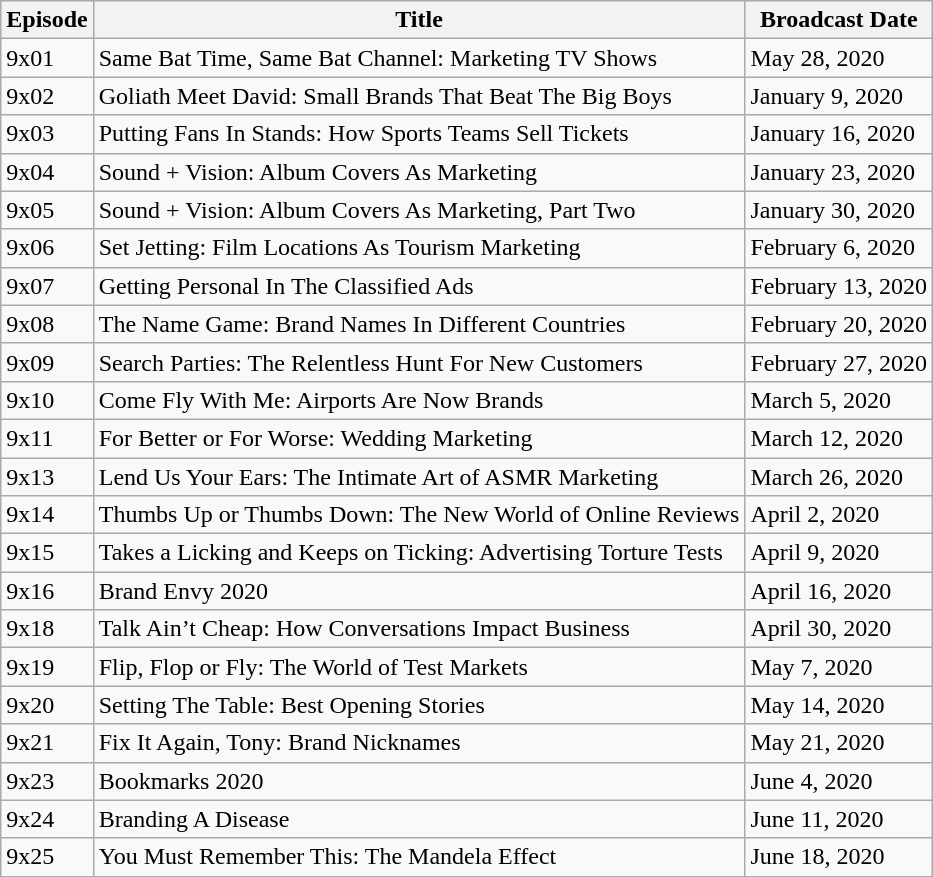<table class="wikitable sortable">
<tr>
<th>Episode</th>
<th>Title</th>
<th>Broadcast Date</th>
</tr>
<tr>
<td>9x01</td>
<td>Same Bat Time, Same Bat Channel: Marketing TV Shows</td>
<td>May 28, 2020</td>
</tr>
<tr>
<td>9x02</td>
<td>Goliath Meet David: Small Brands That Beat The Big Boys</td>
<td>January 9, 2020</td>
</tr>
<tr>
<td>9x03</td>
<td>Putting Fans In Stands: How Sports Teams Sell Tickets</td>
<td>January 16, 2020</td>
</tr>
<tr>
<td>9x04</td>
<td>Sound + Vision: Album Covers As Marketing</td>
<td>January 23, 2020</td>
</tr>
<tr>
<td>9x05</td>
<td>Sound + Vision: Album Covers As Marketing, Part Two</td>
<td>January 30, 2020</td>
</tr>
<tr>
<td>9x06</td>
<td>Set Jetting: Film Locations As Tourism Marketing</td>
<td>February 6, 2020</td>
</tr>
<tr>
<td>9x07</td>
<td>Getting Personal In The Classified Ads</td>
<td>February 13, 2020</td>
</tr>
<tr>
<td>9x08</td>
<td>The Name Game: Brand Names In Different Countries</td>
<td>February 20, 2020</td>
</tr>
<tr>
<td>9x09</td>
<td>Search Parties: The Relentless Hunt For New Customers</td>
<td>February 27, 2020</td>
</tr>
<tr>
<td>9x10</td>
<td>Come Fly With Me: Airports Are Now Brands</td>
<td>March 5, 2020</td>
</tr>
<tr>
<td>9x11</td>
<td>For Better or For Worse: Wedding Marketing</td>
<td>March 12, 2020</td>
</tr>
<tr>
<td>9x13</td>
<td>Lend Us Your Ears: The Intimate Art of ASMR Marketing</td>
<td>March 26, 2020</td>
</tr>
<tr>
<td>9x14</td>
<td>Thumbs Up or Thumbs Down: The New World of Online Reviews</td>
<td>April 2, 2020</td>
</tr>
<tr>
<td>9x15</td>
<td>Takes a Licking and Keeps on Ticking: Advertising Torture Tests</td>
<td>April 9, 2020</td>
</tr>
<tr>
<td>9x16</td>
<td>Brand Envy 2020</td>
<td>April 16, 2020</td>
</tr>
<tr>
<td>9x18</td>
<td>Talk Ain’t Cheap: How Conversations Impact Business</td>
<td>April 30, 2020</td>
</tr>
<tr>
<td>9x19</td>
<td>Flip, Flop or Fly: The World of Test Markets</td>
<td>May 7, 2020</td>
</tr>
<tr>
<td>9x20</td>
<td>Setting The Table: Best Opening Stories</td>
<td>May 14, 2020</td>
</tr>
<tr>
<td>9x21</td>
<td>Fix It Again, Tony: Brand Nicknames</td>
<td>May 21, 2020</td>
</tr>
<tr>
<td>9x23</td>
<td>Bookmarks 2020</td>
<td>June 4, 2020</td>
</tr>
<tr>
<td>9x24</td>
<td>Branding A Disease</td>
<td>June 11, 2020</td>
</tr>
<tr>
<td>9x25</td>
<td>You Must Remember This: The Mandela Effect</td>
<td>June 18, 2020</td>
</tr>
<tr>
</tr>
</table>
